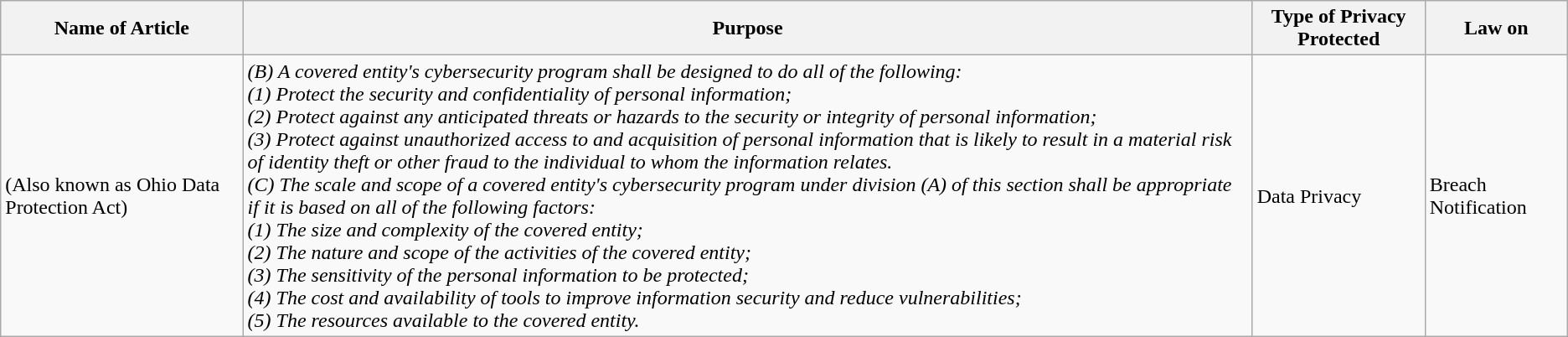<table class="wikitable">
<tr>
<th>Name of Article</th>
<th>Purpose</th>
<th>Type of Privacy Protected</th>
<th>Law on</th>
</tr>
<tr>
<td> (Also known as Ohio Data Protection Act)</td>
<td><em>(B) A covered entity's cybersecurity program shall be designed to do all of the following:</em><br><em>(1) Protect the security and confidentiality of personal information;</em><br><em>(2) Protect against any anticipated threats or hazards to the security or integrity of personal information;</em><br><em>(3) Protect against unauthorized access to and acquisition of personal information that is likely to result in a material risk of identity theft or other fraud to the individual to whom the information relates.</em><br><em>(C) The scale and scope of a covered entity's cybersecurity program under division (A) of this section shall be appropriate if it is based on all of the following factors:</em><br><em>(1) The size and complexity of the covered entity;</em><br><em>(2) The nature and scope of the activities of the covered entity;</em><br><em>(3) The sensitivity of the personal information to be protected;</em><br><em>(4) The cost and availability of tools to improve information security and reduce vulnerabilities;</em><br><em>(5) The resources available to the covered entity.</em></td>
<td>Data Privacy</td>
<td>Breach Notification</td>
</tr>
</table>
